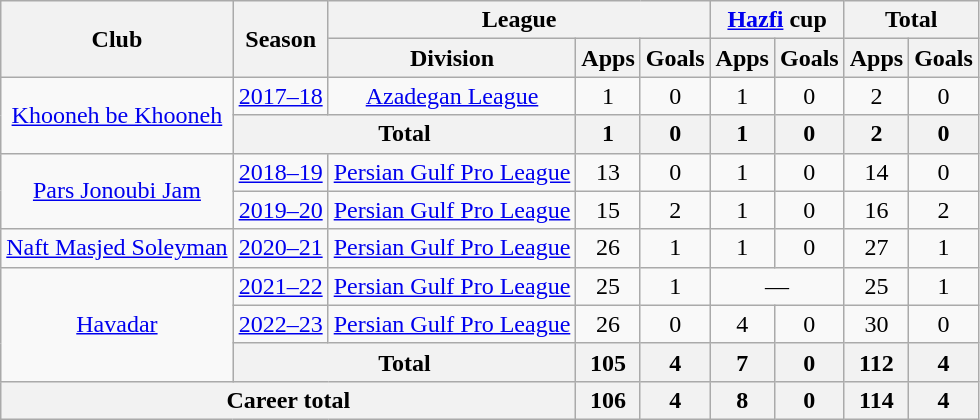<table class="wikitable" style="text-align:center">
<tr>
<th rowspan="2">Club</th>
<th rowspan="2">Season</th>
<th colspan="3">League</th>
<th colspan="2"><a href='#'>Hazfi</a> cup</th>
<th colspan="2">Total</th>
</tr>
<tr>
<th>Division</th>
<th>Apps</th>
<th>Goals</th>
<th>Apps</th>
<th>Goals</th>
<th>Apps</th>
<th>Goals</th>
</tr>
<tr>
<td rowspan="2"><a href='#'>Khooneh be Khooneh</a></td>
<td><a href='#'>2017–18</a></td>
<td><a href='#'>Azadegan League</a></td>
<td>1</td>
<td>0</td>
<td>1</td>
<td>0</td>
<td>2</td>
<td>0</td>
</tr>
<tr>
<th colspan="2">Total</th>
<th>1</th>
<th>0</th>
<th>1</th>
<th>0</th>
<th>2</th>
<th>0</th>
</tr>
<tr>
<td rowspan="2"><a href='#'>Pars Jonoubi Jam</a></td>
<td><a href='#'>2018–19</a></td>
<td><a href='#'>Persian Gulf Pro League</a></td>
<td>13</td>
<td>0</td>
<td>1</td>
<td>0</td>
<td>14</td>
<td>0</td>
</tr>
<tr>
<td><a href='#'>2019–20</a></td>
<td><a href='#'>Persian Gulf Pro League</a></td>
<td>15</td>
<td>2</td>
<td>1</td>
<td>0</td>
<td>16</td>
<td>2</td>
</tr>
<tr>
<td><a href='#'>Naft Masjed Soleyman</a></td>
<td><a href='#'>2020–21</a></td>
<td><a href='#'>Persian Gulf Pro League</a></td>
<td>26</td>
<td>1</td>
<td>1</td>
<td>0</td>
<td>27</td>
<td>1</td>
</tr>
<tr>
<td rowspan="3"><a href='#'>Havadar</a></td>
<td><a href='#'>2021–22</a></td>
<td><a href='#'>Persian Gulf Pro League</a></td>
<td>25</td>
<td>1</td>
<td colspan="2">—</td>
<td>25</td>
<td>1</td>
</tr>
<tr>
<td><a href='#'>2022–23</a></td>
<td><a href='#'>Persian Gulf Pro League</a></td>
<td>26</td>
<td>0</td>
<td>4</td>
<td>0</td>
<td>30</td>
<td>0</td>
</tr>
<tr>
<th colspan="2">Total</th>
<th>105</th>
<th>4</th>
<th>7</th>
<th>0</th>
<th>112</th>
<th>4</th>
</tr>
<tr>
<th colspan="3">Career total</th>
<th>106</th>
<th>4</th>
<th>8</th>
<th>0</th>
<th>114</th>
<th>4</th>
</tr>
</table>
